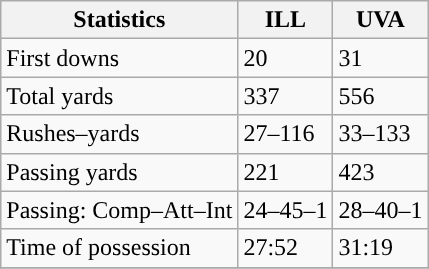<table class="wikitable" style="float: left;">
<tr>
<th>Statistics</th>
<th>ILL</th>
<th>UVA</th>
</tr>
<tr>
<td>First downs</td>
<td>20</td>
<td>31</td>
</tr>
<tr>
<td>Total yards</td>
<td>337</td>
<td>556</td>
</tr>
<tr>
<td>Rushes–yards</td>
<td>27–116</td>
<td>33–133</td>
</tr>
<tr>
<td>Passing yards</td>
<td>221</td>
<td>423</td>
</tr>
<tr>
<td>Passing: Comp–Att–Int</td>
<td>24–45–1</td>
<td>28–40–1</td>
</tr>
<tr>
<td>Time of possession</td>
<td>27:52</td>
<td>31:19</td>
</tr>
<tr>
</tr>
</table>
